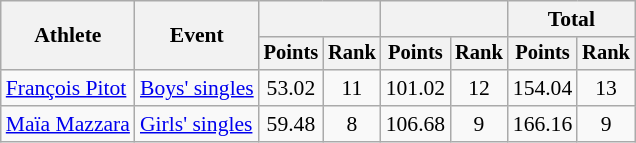<table class="wikitable" style="font-size:90%">
<tr>
<th rowspan="2">Athlete</th>
<th rowspan="2">Event</th>
<th colspan="2"></th>
<th colspan="2"></th>
<th colspan="2">Total</th>
</tr>
<tr style="font-size:95%">
<th>Points</th>
<th>Rank</th>
<th>Points</th>
<th>Rank</th>
<th>Points</th>
<th>Rank</th>
</tr>
<tr align=center>
<td align=left><a href='#'>François Pitot</a></td>
<td align=left><a href='#'>Boys' singles</a></td>
<td>53.02</td>
<td>11</td>
<td>101.02</td>
<td>12</td>
<td>154.04</td>
<td>13</td>
</tr>
<tr align=center>
<td align=left><a href='#'>Maïa Mazzara</a></td>
<td align=left><a href='#'>Girls' singles</a></td>
<td>59.48</td>
<td>8</td>
<td>106.68</td>
<td>9</td>
<td>166.16</td>
<td>9</td>
</tr>
</table>
